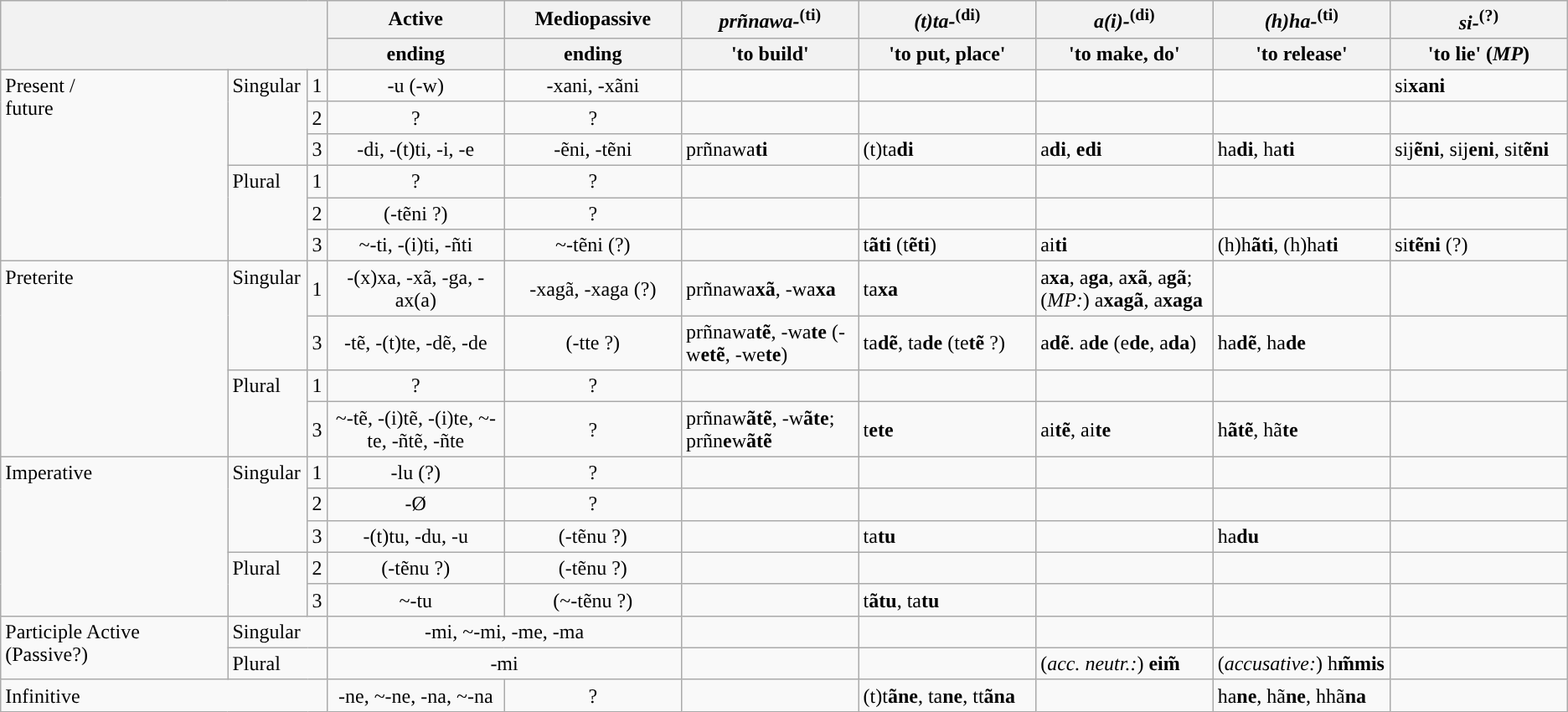<table class="wikitable">
<tr>
<th width="20%" colspan=3 rowspan=2></th>
<th width="11%">Active</th>
<th width="11%"><span>Mediopassive</span></th>
<th width="11%"><em>prñnawa-</em><sup>(ti)</sup></th>
<th width="11%"><em>(t)ta-</em><sup>(di)</sup></th>
<th width="11%"><em>a(i)-</em><sup>(di)</sup></th>
<th width="11%"><em>(h)ha-</em><sup>(ti)</sup></th>
<th width="11%"><span><em>si-</em><sup>(?)</sup></span></th>
</tr>
<tr>
<th>ending</th>
<th><span>ending</span></th>
<th>'to build'</th>
<th>'to put, place'</th>
<th>'to make, do'</th>
<th>'to release'</th>
<th><span>'to lie' (<em>MP</em>)</span></th>
</tr>
<tr>
<td rowspan="6" valign="top">Present / <br>future</td>
<td rowspan="3" valign="top">Singular</td>
<td>1</td>
<td align="center">-u (-w)</td>
<td align="center"><span>-xani, -xãni</span></td>
<td></td>
<td></td>
<td></td>
<td></td>
<td><span>si<strong>xani</strong></span></td>
</tr>
<tr>
<td>2</td>
<td align="center">?</td>
<td align="center"><span>?</span></td>
<td></td>
<td></td>
<td></td>
<td></td>
<td></td>
</tr>
<tr>
<td>3</td>
<td align="center">-di, -(t)ti, -i, -e</td>
<td align="center"><span>-ẽni, -tẽni</span></td>
<td>prñnawa<strong>ti</strong></td>
<td>(t)ta<strong>di</strong></td>
<td>a<strong>di</strong>, <strong>edi</strong></td>
<td>ha<strong>di</strong>, ha<strong>ti</strong></td>
<td><span>sij<strong>ẽni</strong>, sij<strong>eni</strong>, sit<strong>ẽni</strong></span></td>
</tr>
<tr>
<td rowspan="3" valign="top">Plural</td>
<td>1</td>
<td align="center">?</td>
<td align="center"><span>?</span></td>
<td></td>
<td></td>
<td></td>
<td></td>
</tr>
<tr>
<td>2</td>
<td align="center">(-tẽni ?)</td>
<td align="center"><span>?</span></td>
<td></td>
<td></td>
<td></td>
<td></td>
<td></td>
</tr>
<tr>
<td>3</td>
<td align="center">~-ti, -(i)ti, -ñti</td>
<td align="center"><span>~-tẽni (?)</span></td>
<td></td>
<td>t<strong>ãti</strong> (t<strong>ẽti</strong>)</td>
<td>ai<strong>ti</strong></td>
<td>(h)h<strong>ãti</strong>, (h)ha<strong>ti</strong></td>
<td><span>si<strong>tẽni</strong> (?)</span></td>
</tr>
<tr>
<td rowspan="4" valign="top">Preterite</td>
<td rowspan="2" valign="top">Singular</td>
<td>1</td>
<td align="center">-(x)xa, -xã, -ga, -ax(a)</td>
<td align="center"><span>-xagã, -xaga (?)</span></td>
<td>prñnawa<strong>xã</strong>, -wa<strong>xa</strong></td>
<td>ta<strong>xa</strong></td>
<td>a<strong>xa</strong>, a<strong>ga</strong>, a<strong>xã</strong>, a<strong>gã</strong>; <br><span>(<em>MP:</em>) a<strong>xagã</strong>, a<strong>xaga</strong></span></td>
<td></td>
<td></td>
</tr>
<tr>
<td>3</td>
<td align="center">-tẽ, -(t)te, -dẽ, -de</td>
<td align="center"><span>(-tte ?)</span></td>
<td>prñnawa<strong>tẽ</strong>, -wa<strong>te</strong> (-w<strong>etẽ</strong>, -we<strong>te</strong>)</td>
<td>ta<strong>dẽ</strong>, ta<strong>de</strong> (te<strong>tẽ</strong> ?)</td>
<td>a<strong>dẽ</strong>. a<strong>de</strong> (e<strong>de</strong>, a<strong>da</strong>)</td>
<td>ha<strong>dẽ</strong>, ha<strong>de</strong></td>
<td></td>
</tr>
<tr>
<td rowspan="2" valign="top">Plural</td>
<td>1</td>
<td align="center">?</td>
<td align="center"><span>?</span></td>
<td></td>
<td></td>
<td></td>
<td></td>
<td></td>
</tr>
<tr>
<td>3</td>
<td align="center">~-tẽ, -(i)tẽ, -(i)te, ~-te, -ñtẽ, -ñte</td>
<td align="center"><span>?</span></td>
<td>prñnaw<strong>ãtẽ</strong>, -w<strong>ãte</strong>; prñn<strong>e</strong>w<strong>ãtẽ</strong></td>
<td>t<strong>ete</strong></td>
<td>ai<strong>tẽ</strong>, ai<strong>te</strong></td>
<td>h<strong>ãtẽ</strong>, hã<strong>te</strong></td>
<td></td>
</tr>
<tr>
<td rowspan="5" valign="top">Imperative</td>
<td rowspan="3" valign="top">Singular</td>
<td>1</td>
<td align="center">-lu (?)</td>
<td align="center"><span>?</span></td>
<td></td>
<td></td>
<td></td>
<td></td>
<td></td>
</tr>
<tr>
<td>2</td>
<td align="center">-Ø</td>
<td align="center"><span>?</span></td>
<td></td>
<td></td>
<td></td>
<td></td>
<td></td>
</tr>
<tr>
<td>3</td>
<td align="center">-(t)tu, -du, -u</td>
<td align="center"><span>(-tẽnu ?)</span></td>
<td></td>
<td>ta<strong>tu</strong></td>
<td></td>
<td>ha<strong>du</strong></td>
<td></td>
</tr>
<tr>
<td rowspan="2" valign="top">Plural</td>
<td>2</td>
<td align="center">(-tẽnu ?)</td>
<td align="center"><span>(-tẽnu ?)</span></td>
<td></td>
<td></td>
<td></td>
<td></td>
<td></td>
</tr>
<tr>
<td>3</td>
<td align="center">~-tu</td>
<td align="center"><span>(~-tẽnu ?)</span></td>
<td></td>
<td>t<strong>ãtu</strong>, ta<strong>tu</strong></td>
<td></td>
<td></td>
<td></td>
</tr>
<tr>
<td rowspan="2" valign="top">Participle Active <span>(Passive?)</span></td>
<td colspan="2">Singular</td>
<td colspan="2" align="center">-mi, ~-mi, -me, -ma</td>
<td></td>
<td></td>
<td></td>
<td></td>
<td></td>
</tr>
<tr>
<td colspan="2">Plural</td>
<td colspan="2" align="center">-mi</td>
<td></td>
<td></td>
<td>(<em>acc. neutr.:</em>) <strong>eim̃</strong></td>
<td><span>(<em>accusative:</em>) h<strong>m̃mis</strong></span></td>
<td></td>
</tr>
<tr>
<td colspan="3">Infinitive</td>
<td align="center">-ne, ~-ne, -na, ~-na</td>
<td align="center"><span>?</span></td>
<td></td>
<td>(t)t<strong>ãne</strong>, ta<strong>ne</strong>, tt<strong>ãna</strong></td>
<td></td>
<td>ha<strong>ne</strong>, hã<strong>ne</strong>, hhã<strong>na</strong></td>
<td></td>
</tr>
</table>
